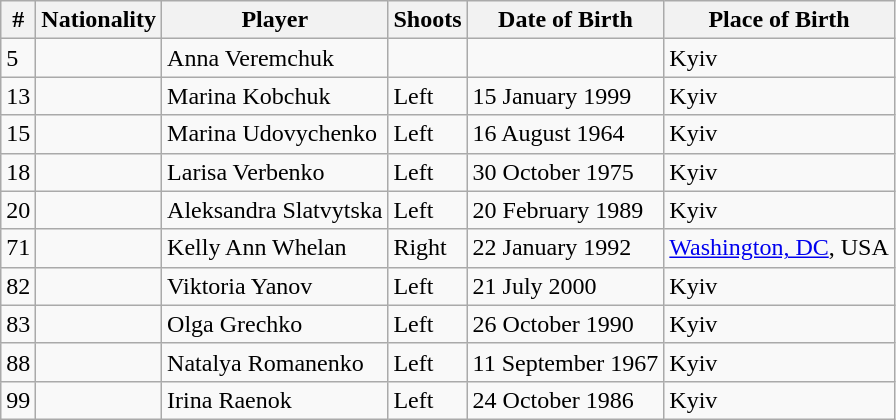<table class="wikitable">
<tr>
<th>#</th>
<th>Nationality</th>
<th>Player</th>
<th>Shoots</th>
<th>Date of Birth</th>
<th>Place of Birth</th>
</tr>
<tr>
<td>5</td>
<td></td>
<td>Anna Veremchuk</td>
<td></td>
<td></td>
<td>Kyiv</td>
</tr>
<tr>
<td>13</td>
<td></td>
<td>Marina Kobchuk</td>
<td>Left</td>
<td>15 January 1999</td>
<td>Kyiv</td>
</tr>
<tr>
<td>15</td>
<td></td>
<td>Marina Udovychenko</td>
<td>Left</td>
<td>16 August 1964</td>
<td>Kyiv</td>
</tr>
<tr>
<td>18</td>
<td></td>
<td>Larisa Verbenko</td>
<td>Left</td>
<td>30 October 1975</td>
<td>Kyiv</td>
</tr>
<tr>
<td>20</td>
<td></td>
<td>Aleksandra Slatvytska</td>
<td>Left</td>
<td>20 February 1989</td>
<td>Kyiv</td>
</tr>
<tr>
<td>71</td>
<td></td>
<td>Kelly Ann Whelan</td>
<td>Right</td>
<td>22 January 1992</td>
<td><a href='#'>Washington, DC</a>, USA</td>
</tr>
<tr>
<td>82</td>
<td></td>
<td>Viktoria Yanov</td>
<td>Left</td>
<td>21 July 2000</td>
<td>Kyiv</td>
</tr>
<tr>
<td>83</td>
<td></td>
<td>Olga Grechko</td>
<td>Left</td>
<td>26 October 1990</td>
<td>Kyiv</td>
</tr>
<tr>
<td>88</td>
<td></td>
<td>Natalya Romanenko</td>
<td>Left</td>
<td>11 September 1967</td>
<td>Kyiv</td>
</tr>
<tr>
<td>99</td>
<td></td>
<td>Irina Raenok</td>
<td>Left</td>
<td>24 October 1986</td>
<td>Kyiv</td>
</tr>
</table>
